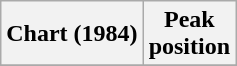<table class="wikitable sortable plainrowheaders">
<tr>
<th>Chart (1984)</th>
<th>Peak<br>position</th>
</tr>
<tr>
</tr>
</table>
